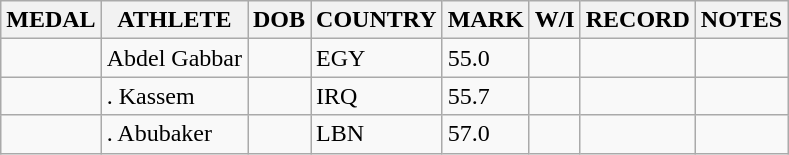<table class="wikitable">
<tr>
<th>MEDAL</th>
<th>ATHLETE</th>
<th>DOB</th>
<th>COUNTRY</th>
<th>MARK</th>
<th>W/I</th>
<th>RECORD</th>
<th>NOTES</th>
</tr>
<tr>
<td></td>
<td>Abdel Gabbar</td>
<td></td>
<td>EGY</td>
<td>55.0</td>
<td></td>
<td></td>
<td></td>
</tr>
<tr>
<td></td>
<td>. Kassem</td>
<td></td>
<td>IRQ</td>
<td>55.7</td>
<td></td>
<td></td>
<td></td>
</tr>
<tr>
<td></td>
<td>. Abubaker</td>
<td></td>
<td>LBN</td>
<td>57.0</td>
<td></td>
<td></td>
<td></td>
</tr>
</table>
